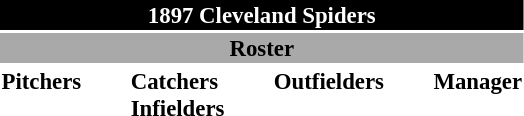<table class="toccolours" style="font-size: 95%;">
<tr>
<th colspan="10" style="background-color: #000000; color: #FFFFFF; text-align: center;">1897 Cleveland Spiders</th>
</tr>
<tr>
<td colspan="10" style="background-color: #A9A9A9; color: #000000; text-align: center;"><strong>Roster</strong></td>
</tr>
<tr>
<td valign="top"><strong>Pitchers</strong><br>






</td>
<td width="25px"></td>
<td valign="top"><strong>Catchers</strong><br>

<strong>Infielders</strong>



</td>
<td width="25px"></td>
<td valign="top"><strong>Outfielders</strong><br>








</td>
<td width="25px"></td>
<td valign="top"><strong>Manager</strong><br></td>
</tr>
</table>
